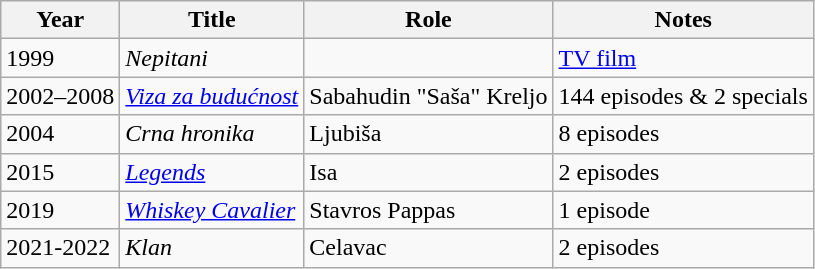<table class = "wikitable sortable">
<tr>
<th>Year</th>
<th>Title</th>
<th>Role</th>
<th>Notes</th>
</tr>
<tr>
<td>1999</td>
<td><em>Nepitani</em></td>
<td></td>
<td><a href='#'>TV film</a></td>
</tr>
<tr>
<td>2002–2008</td>
<td><em><a href='#'>Viza za budućnost</a></em></td>
<td>Sabahudin "Saša" Kreljo</td>
<td>144 episodes & 2 specials</td>
</tr>
<tr>
<td>2004</td>
<td><em>Crna hronika</em></td>
<td>Ljubiša</td>
<td>8 episodes</td>
</tr>
<tr>
<td>2015</td>
<td><em><a href='#'>Legends</a></em></td>
<td>Isa</td>
<td>2 episodes</td>
</tr>
<tr>
<td>2019</td>
<td><em><a href='#'>Whiskey Cavalier</a></em></td>
<td>Stavros Pappas</td>
<td>1 episode</td>
</tr>
<tr>
<td>2021-2022</td>
<td><em>Klan</em></td>
<td>Celavac</td>
<td>2 episodes</td>
</tr>
</table>
